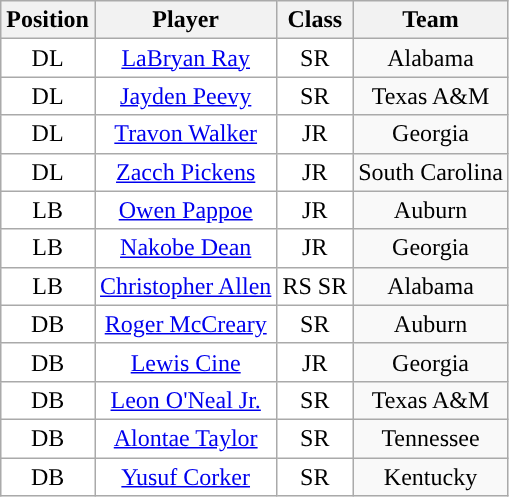<table class="wikitable sortable">
<tr>
<th>Position</th>
<th>Player</th>
<th>Class</th>
<th>Team</th>
</tr>
<tr style="text-align:center;">
<td style="background:white">DL</td>
<td style="background:white"><a href='#'>LaBryan Ray</a></td>
<td style="background:white">SR</td>
<td>Alabama</td>
</tr>
<tr style="text-align:center;">
<td style="background:white">DL</td>
<td style="background:white"><a href='#'>Jayden Peevy</a></td>
<td style="background:white">SR</td>
<td>Texas A&M</td>
</tr>
<tr style="text-align:center;">
<td style="background:white">DL</td>
<td style="background:white"><a href='#'>Travon Walker</a></td>
<td style="background:white">JR</td>
<td>Georgia</td>
</tr>
<tr style="text-align:center;">
<td style="background:white">DL</td>
<td style="background:white"><a href='#'>Zacch Pickens</a></td>
<td style="background:white">JR</td>
<td>South Carolina</td>
</tr>
<tr style="text-align:center;">
<td style="background:white">LB</td>
<td style="background:white"><a href='#'>Owen Pappoe</a></td>
<td style="background:white">JR</td>
<td>Auburn</td>
</tr>
<tr style="text-align:center;">
<td style="background:white">LB</td>
<td style="background:white"><a href='#'>Nakobe Dean</a></td>
<td style="background:white">JR</td>
<td>Georgia</td>
</tr>
<tr style="text-align:center;">
<td style="background:white">LB</td>
<td style="background:white"><a href='#'>Christopher Allen</a></td>
<td style="background:white">RS SR</td>
<td>Alabama</td>
</tr>
<tr style="text-align:center;">
<td style="background:white">DB</td>
<td style="background:white"><a href='#'>Roger McCreary</a></td>
<td style="background:white">SR</td>
<td>Auburn</td>
</tr>
<tr style="text-align:center;">
<td style="background:white">DB</td>
<td style="background:white"><a href='#'>Lewis Cine</a></td>
<td style="background:white">JR</td>
<td>Georgia</td>
</tr>
<tr style="text-align:center;">
<td style="background:white">DB</td>
<td style="background:white"><a href='#'>Leon O'Neal Jr.</a></td>
<td style="background:white">SR</td>
<td>Texas A&M</td>
</tr>
<tr style="text-align:center;">
<td style="background:white">DB</td>
<td style="background:white"><a href='#'>Alontae Taylor</a></td>
<td style="background:white">SR</td>
<td>Tennessee</td>
</tr>
<tr style="text-align:center;">
<td style="background:white">DB</td>
<td style="background:white"><a href='#'>Yusuf Corker</a></td>
<td style="background:white">SR</td>
<td>Kentucky</td>
</tr>
</table>
